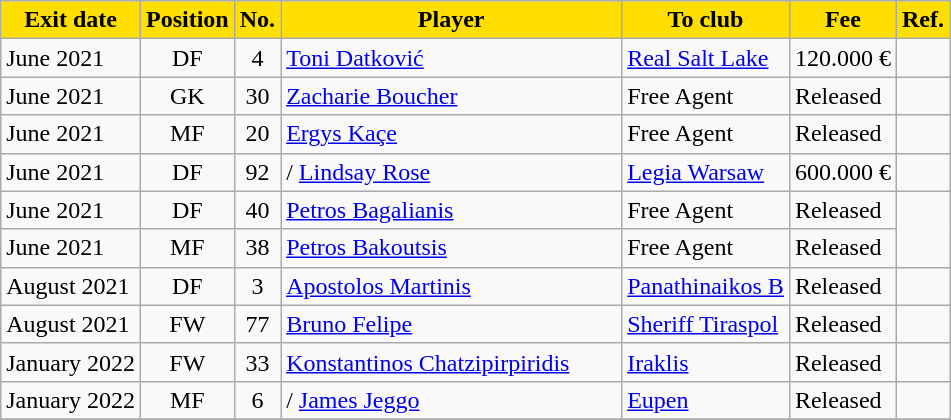<table class="wikitable sortable">
<tr>
<th style="background:#FFDF00; color:black;"><strong>Exit date</strong></th>
<th style="background:#FFDF00; color:black;"><strong>Position</strong></th>
<th style="background:#FFDF00; color:black;"><strong>No.</strong></th>
<th style="background:#FFDF00; color:black;"; width=220><strong>Player</strong></th>
<th style="background:#FFDF00; color:black;"><strong>To club</strong></th>
<th style="background:#FFDF00; color:black;"><strong>Fee</strong></th>
<th style="background:#FFDF00; color:black;"><strong>Ref.</strong></th>
</tr>
<tr>
<td>June 2021</td>
<td style="text-align:center;">DF</td>
<td style="text-align:center;">4</td>
<td style="text-align:left;"> <a href='#'>Toni Datković</a></td>
<td style="text-align:left;"> <a href='#'>Real Salt Lake</a></td>
<td>120.000 €</td>
<td></td>
</tr>
<tr>
<td>June 2021</td>
<td style="text-align:center;">GK</td>
<td style="text-align:center;">30</td>
<td style="text-align:left;"> <a href='#'>Zacharie Boucher</a></td>
<td style="text-align:left;">Free Agent</td>
<td>Released</td>
<td></td>
</tr>
<tr>
<td>June 2021</td>
<td style="text-align:center;">MF</td>
<td style="text-align:center;">20</td>
<td style="text-align:left;"> <a href='#'>Ergys Kaçe</a></td>
<td style="text-align:left;">Free Agent</td>
<td>Released</td>
<td></td>
</tr>
<tr>
<td>June 2021</td>
<td style="text-align:center;">DF</td>
<td style="text-align:center;">92</td>
<td style="text-align:left;"> /  <a href='#'>Lindsay Rose</a></td>
<td style="text-align:left;"> <a href='#'>Legia Warsaw</a></td>
<td>600.000 €</td>
<td></td>
</tr>
<tr>
<td>June 2021</td>
<td style="text-align:center;">DF</td>
<td style="text-align:center;">40</td>
<td style="text-align:left;"> <a href='#'>Petros Bagalianis</a></td>
<td style="text-align:left;">Free Agent</td>
<td>Released</td>
<td rowspan=2></td>
</tr>
<tr>
<td>June 2021</td>
<td style="text-align:center;">MF</td>
<td style="text-align:center;">38</td>
<td style="text-align:left;"> <a href='#'>Petros Bakoutsis</a></td>
<td style="text-align:left;">Free Agent</td>
<td>Released</td>
</tr>
<tr>
<td>August 2021</td>
<td style="text-align:center;">DF</td>
<td style="text-align:center;">3</td>
<td style="text-align:left;"> <a href='#'>Apostolos Martinis</a></td>
<td style="text-align:left;"> <a href='#'>Panathinaikos B</a></td>
<td style="text-align:left;">Released</td>
<td></td>
</tr>
<tr>
<td>August 2021</td>
<td style="text-align:center;">FW</td>
<td style="text-align:center;">77</td>
<td style="text-align:left;"> <a href='#'>Bruno Felipe</a></td>
<td style="text-align:left;"> <a href='#'>Sheriff Tiraspol</a></td>
<td>Released</td>
<td></td>
</tr>
<tr>
<td>January 2022</td>
<td style="text-align:center;">FW</td>
<td style="text-align:center;">33</td>
<td style="text-align:left;"> <a href='#'>Konstantinos Chatzipirpiridis</a></td>
<td style="text-align:left;"> <a href='#'>Iraklis</a></td>
<td>Released</td>
<td></td>
</tr>
<tr>
<td>January 2022</td>
<td style="text-align:center;">MF</td>
<td style="text-align:center;">6</td>
<td style="text-align:left;"> /  <a href='#'>James Jeggo</a></td>
<td style="text-align:left;"> <a href='#'>Eupen</a></td>
<td>Released</td>
<td></td>
</tr>
<tr>
</tr>
</table>
